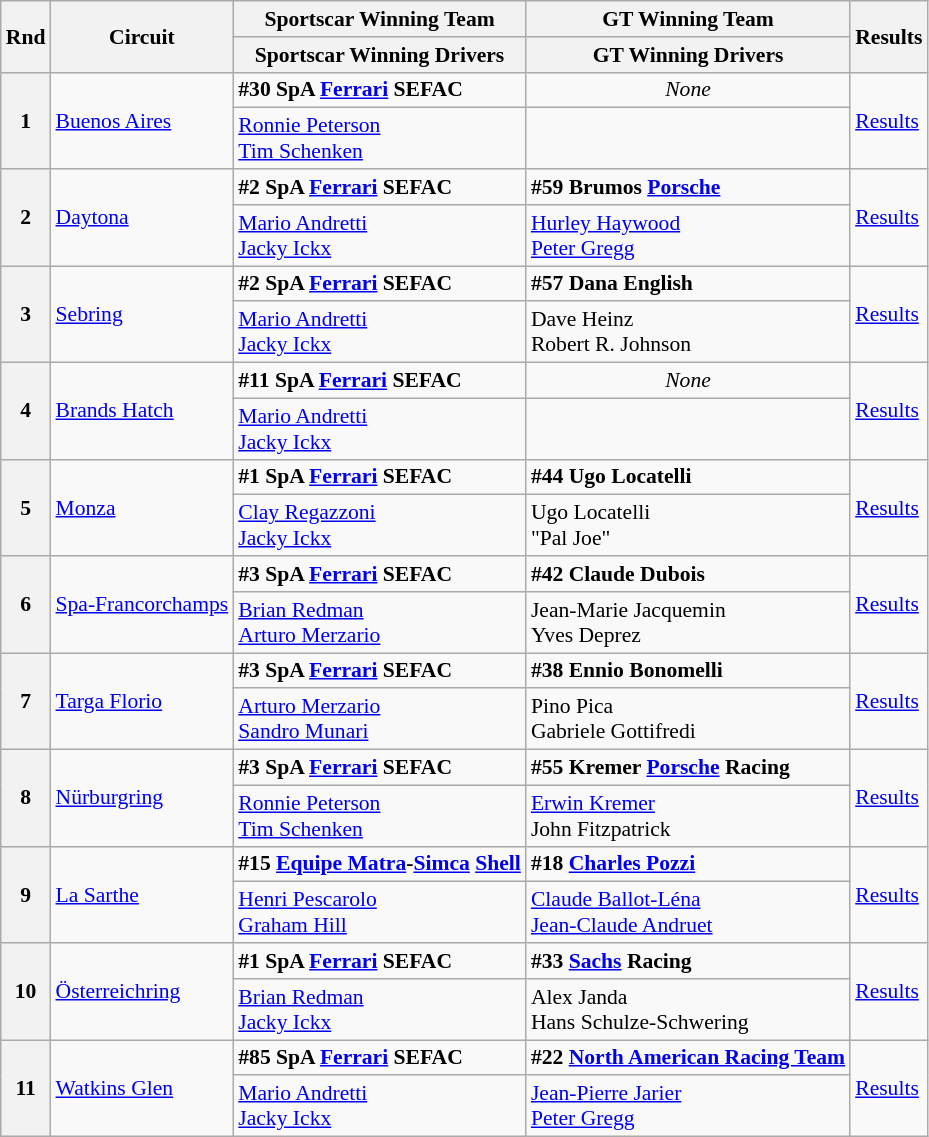<table class="wikitable" style="font-size: 90%;">
<tr>
<th rowspan=2>Rnd</th>
<th rowspan=2>Circuit</th>
<th>Sportscar Winning Team</th>
<th>GT Winning Team</th>
<th rowspan=2>Results</th>
</tr>
<tr>
<th>Sportscar Winning Drivers</th>
<th>GT Winning Drivers</th>
</tr>
<tr>
<th rowspan=2>1</th>
<td rowspan=2><a href='#'>Buenos Aires</a></td>
<td><strong> #30 SpA <a href='#'>Ferrari</a> SEFAC</strong></td>
<td align=center><em>None</em></td>
<td rowspan=2><a href='#'>Results</a></td>
</tr>
<tr>
<td> <a href='#'>Ronnie Peterson</a><br> <a href='#'>Tim Schenken</a></td>
<td></td>
</tr>
<tr>
<th rowspan=2>2</th>
<td rowspan=2><a href='#'>Daytona</a></td>
<td><strong> #2 SpA <a href='#'>Ferrari</a> SEFAC</strong></td>
<td><strong> #59 Brumos <a href='#'>Porsche</a></strong></td>
<td rowspan=2><a href='#'>Results</a></td>
</tr>
<tr>
<td> <a href='#'>Mario Andretti</a><br> <a href='#'>Jacky Ickx</a></td>
<td> <a href='#'>Hurley Haywood</a><br> <a href='#'>Peter Gregg</a></td>
</tr>
<tr>
<th rowspan=2>3</th>
<td rowspan=2><a href='#'>Sebring</a></td>
<td><strong> #2 SpA <a href='#'>Ferrari</a> SEFAC</strong></td>
<td><strong> #57 Dana English</strong></td>
<td rowspan=2><a href='#'>Results</a></td>
</tr>
<tr>
<td> <a href='#'>Mario Andretti</a><br> <a href='#'>Jacky Ickx</a></td>
<td> Dave Heinz<br> Robert R. Johnson</td>
</tr>
<tr>
<th rowspan=2>4</th>
<td rowspan=2><a href='#'>Brands Hatch</a></td>
<td><strong> #11 SpA <a href='#'>Ferrari</a> SEFAC</strong></td>
<td align=center><em>None</em></td>
<td rowspan=2><a href='#'>Results</a></td>
</tr>
<tr>
<td> <a href='#'>Mario Andretti</a><br> <a href='#'>Jacky Ickx</a></td>
<td></td>
</tr>
<tr>
<th rowspan=2>5</th>
<td rowspan=2><a href='#'>Monza</a></td>
<td><strong> #1 SpA <a href='#'>Ferrari</a> SEFAC</strong></td>
<td><strong> #44 Ugo Locatelli</strong></td>
<td rowspan=2><a href='#'>Results</a></td>
</tr>
<tr>
<td> <a href='#'>Clay Regazzoni</a><br> <a href='#'>Jacky Ickx</a></td>
<td> Ugo Locatelli<br> "Pal Joe"</td>
</tr>
<tr>
<th rowspan=2>6</th>
<td rowspan=2><a href='#'>Spa-Francorchamps</a></td>
<td><strong> #3 SpA <a href='#'>Ferrari</a> SEFAC</strong></td>
<td><strong> #42 Claude Dubois</strong></td>
<td rowspan=2><a href='#'>Results</a></td>
</tr>
<tr>
<td> <a href='#'>Brian Redman</a><br> <a href='#'>Arturo Merzario</a></td>
<td> Jean-Marie Jacquemin<br> Yves Deprez</td>
</tr>
<tr>
<th rowspan=2>7</th>
<td rowspan=2><a href='#'>Targa Florio</a></td>
<td><strong> #3 SpA <a href='#'>Ferrari</a> SEFAC</strong></td>
<td><strong> #38 Ennio Bonomelli</strong></td>
<td rowspan=2><a href='#'>Results</a></td>
</tr>
<tr>
<td> <a href='#'>Arturo Merzario</a><br> <a href='#'>Sandro Munari</a></td>
<td> Pino Pica<br> Gabriele Gottifredi</td>
</tr>
<tr>
<th rowspan=2>8</th>
<td rowspan=2><a href='#'>Nürburgring</a></td>
<td><strong> #3 SpA <a href='#'>Ferrari</a> SEFAC</strong></td>
<td><strong> #55 Kremer <a href='#'>Porsche</a> Racing</strong></td>
<td rowspan=2><a href='#'>Results</a></td>
</tr>
<tr>
<td> <a href='#'>Ronnie Peterson</a><br> <a href='#'>Tim Schenken</a></td>
<td> <a href='#'>Erwin Kremer</a><br> John Fitzpatrick</td>
</tr>
<tr>
<th rowspan=2>9</th>
<td rowspan=2><a href='#'>La Sarthe</a></td>
<td><strong> #15 <a href='#'>Equipe Matra</a>-<a href='#'>Simca</a> <a href='#'>Shell</a></strong></td>
<td><strong> #18 <a href='#'>Charles Pozzi</a></strong></td>
<td rowspan=2><a href='#'>Results</a></td>
</tr>
<tr>
<td> <a href='#'>Henri Pescarolo</a><br> <a href='#'>Graham Hill</a></td>
<td> <a href='#'>Claude Ballot-Léna</a><br> <a href='#'>Jean-Claude Andruet</a></td>
</tr>
<tr>
<th rowspan=2>10</th>
<td rowspan=2><a href='#'>Österreichring</a></td>
<td><strong> #1 SpA <a href='#'>Ferrari</a> SEFAC</strong></td>
<td><strong> #33 <a href='#'>Sachs</a> Racing</strong></td>
<td rowspan=2><a href='#'>Results</a></td>
</tr>
<tr>
<td> <a href='#'>Brian Redman</a><br> <a href='#'>Jacky Ickx</a></td>
<td> Alex Janda<br> Hans Schulze-Schwering</td>
</tr>
<tr>
<th rowspan=2>11</th>
<td rowspan=2><a href='#'>Watkins Glen</a></td>
<td><strong> #85 SpA <a href='#'>Ferrari</a> SEFAC</strong></td>
<td><strong> #22 <a href='#'>North American Racing Team</a></strong></td>
<td rowspan=2><a href='#'>Results</a></td>
</tr>
<tr>
<td> <a href='#'>Mario Andretti</a><br> <a href='#'>Jacky Ickx</a></td>
<td> <a href='#'>Jean-Pierre Jarier</a><br> <a href='#'>Peter Gregg</a></td>
</tr>
</table>
